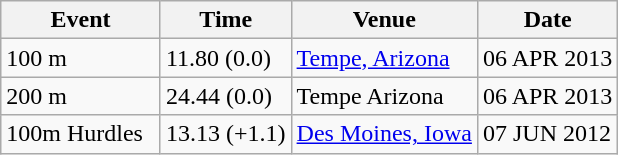<table class="wikitable">
<tr>
<th>Event</th>
<th>Time</th>
<th>Venue</th>
<th>Date</th>
</tr>
<tr>
<td>100 m</td>
<td>11.80 (0.0)</td>
<td><a href='#'>Tempe, Arizona</a></td>
<td>06 APR 2013</td>
</tr>
<tr>
<td>200 m</td>
<td>24.44 (0.0)</td>
<td>Tempe Arizona</td>
<td>06 APR 2013</td>
</tr>
<tr>
<td>100m Hurdles  </td>
<td>13.13 (+1.1)</td>
<td><a href='#'>Des Moines, Iowa</a></td>
<td>07 JUN 2012</td>
</tr>
</table>
